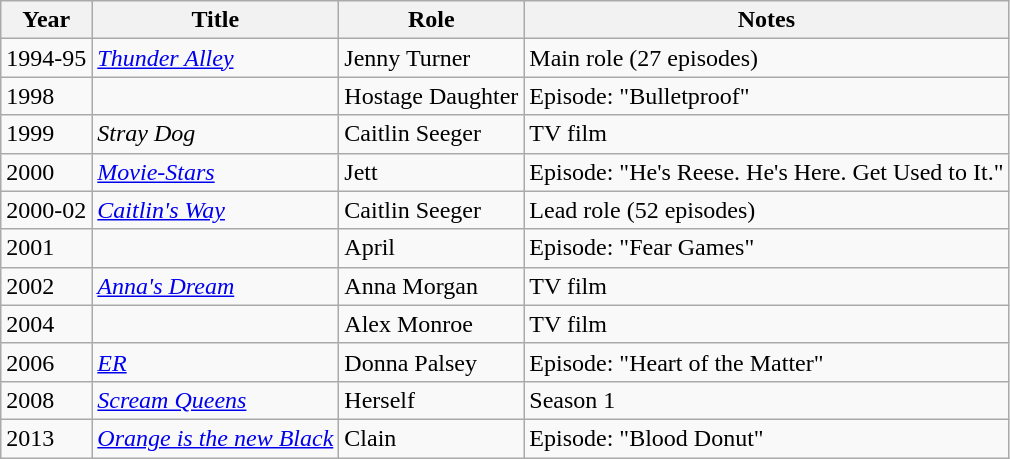<table class="wikitable sortable">
<tr>
<th>Year</th>
<th>Title</th>
<th>Role</th>
<th class="unsortable">Notes</th>
</tr>
<tr>
<td>1994-95</td>
<td><em><a href='#'>Thunder Alley</a></em></td>
<td>Jenny Turner</td>
<td>Main role (27 episodes)</td>
</tr>
<tr>
<td>1998</td>
<td><em></em></td>
<td>Hostage Daughter</td>
<td>Episode: "Bulletproof"</td>
</tr>
<tr>
<td>1999</td>
<td><em>Stray Dog</em></td>
<td>Caitlin Seeger</td>
<td>TV film</td>
</tr>
<tr>
<td>2000</td>
<td><em><a href='#'>Movie-Stars</a></em></td>
<td>Jett</td>
<td>Episode: "He's Reese. He's Here. Get Used to It."</td>
</tr>
<tr>
<td>2000-02</td>
<td><em><a href='#'>Caitlin's Way</a></em></td>
<td>Caitlin Seeger</td>
<td>Lead role (52 episodes)</td>
</tr>
<tr>
<td>2001</td>
<td><em></em></td>
<td>April</td>
<td>Episode: "Fear Games"</td>
</tr>
<tr>
<td>2002</td>
<td><em><a href='#'>Anna's Dream</a></em></td>
<td>Anna Morgan</td>
<td>TV film</td>
</tr>
<tr>
<td>2004</td>
<td><em></em></td>
<td>Alex Monroe</td>
<td>TV film</td>
</tr>
<tr>
<td>2006</td>
<td><em><a href='#'>ER</a></em></td>
<td>Donna Palsey</td>
<td>Episode: "Heart of the Matter"</td>
</tr>
<tr>
<td>2008</td>
<td><em><a href='#'>Scream Queens</a></em></td>
<td>Herself</td>
<td>Season 1</td>
</tr>
<tr>
<td>2013</td>
<td><em><a href='#'>Orange is the new Black</a></em></td>
<td>Clain</td>
<td>Episode: "Blood Donut"</td>
</tr>
</table>
